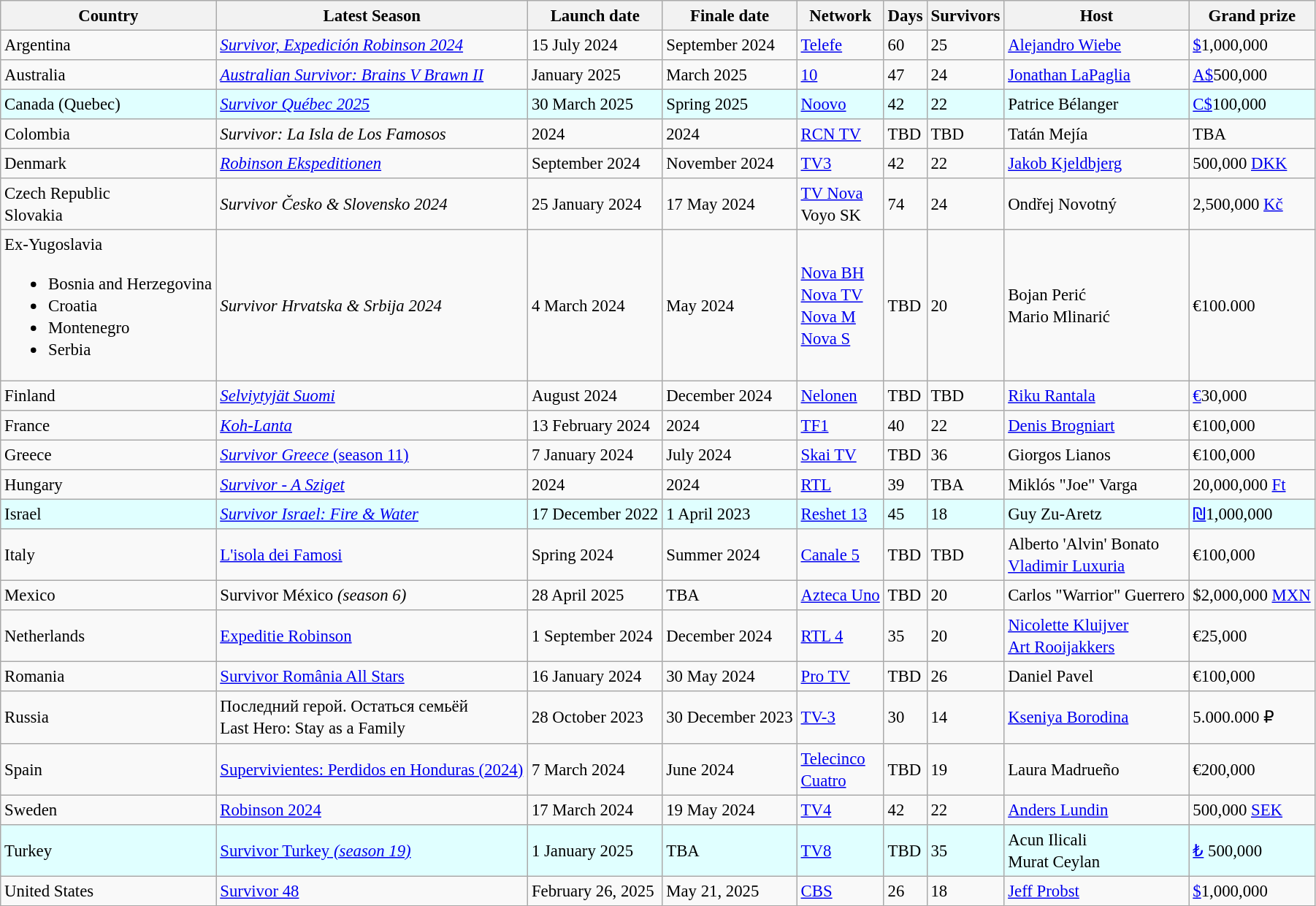<table class="wikitable" style="text-align:left; width: 95%; font-size:95%; line-height:20px;">
<tr>
<th>Country</th>
<th>Latest Season</th>
<th>Launch date</th>
<th>Finale date</th>
<th>Network</th>
<th>Days</th>
<th>Survivors</th>
<th>Host</th>
<th>Grand prize</th>
</tr>
<tr>
<td>Argentina</td>
<td><em><a href='#'>Survivor, Expedición Robinson 2024</a></em></td>
<td>15 July 2024</td>
<td>September 2024</td>
<td><a href='#'>Telefe</a></td>
<td>60</td>
<td>25</td>
<td><a href='#'>Alejandro Wiebe</a></td>
<td><a href='#'>$</a>1,000,000</td>
</tr>
<tr>
<td>Australia</td>
<td><em><a href='#'>Australian Survivor: Brains V Brawn II</a></em></td>
<td>January 2025</td>
<td>March 2025</td>
<td><a href='#'>10</a></td>
<td>47</td>
<td>24</td>
<td><a href='#'>Jonathan LaPaglia</a></td>
<td><a href='#'>A$</a>500,000</td>
</tr>
<tr style="background:#e0ffff;" |>
<td>Canada (Quebec)</td>
<td><em><a href='#'>Survivor Québec 2025</a></em></td>
<td>30 March 2025</td>
<td>Spring 2025</td>
<td><a href='#'>Noovo</a></td>
<td>42</td>
<td>22</td>
<td>Patrice Bélanger</td>
<td><a href='#'>C$</a>100,000</td>
</tr>
<tr>
<td>Colombia</td>
<td><em>Survivor: La Isla de Los Famosos</em></td>
<td>2024</td>
<td>2024</td>
<td><a href='#'>RCN TV</a></td>
<td>TBD</td>
<td>TBD</td>
<td>Tatán Mejía</td>
<td>TBA</td>
</tr>
<tr>
<td>Denmark</td>
<td><em><a href='#'>Robinson Ekspeditionen</a></em></td>
<td>September 2024</td>
<td>November 2024</td>
<td><a href='#'>TV3</a></td>
<td>42</td>
<td>22</td>
<td><a href='#'>Jakob Kjeldbjerg</a></td>
<td>500,000 <a href='#'>DKK</a></td>
</tr>
<tr>
<td>Czech Republic<br>Slovakia</td>
<td><em>Survivor Česko & Slovensko 2024</em></td>
<td>25 January 2024</td>
<td>17 May 2024</td>
<td><a href='#'>TV Nova</a><br>Voyo SK</td>
<td>74</td>
<td>24</td>
<td>Ondřej Novotný</td>
<td>2,500,000 <a href='#'>Kč</a></td>
</tr>
<tr>
<td>Ex-Yugoslavia<br><ul><li>Bosnia and Herzegovina</li><li>Croatia</li><li>Montenegro</li><li>Serbia</li></ul></td>
<td><em>Survivor Hrvatska & Srbija 2024</em></td>
<td>4 March 2024</td>
<td>May 2024</td>
<td><a href='#'>Nova BH</a><br><a href='#'>Nova TV</a><br><a href='#'>Nova M</a><br><a href='#'>Nova S</a></td>
<td>TBD</td>
<td>20</td>
<td>Bojan Perić<br>Mario Mlinarić</td>
<td>€100.000</td>
</tr>
<tr>
<td>Finland</td>
<td><em><a href='#'>Selviytyjät Suomi</a></em></td>
<td>August 2024</td>
<td>December 2024</td>
<td><a href='#'>Nelonen</a></td>
<td>TBD</td>
<td>TBD</td>
<td><a href='#'>Riku Rantala</a></td>
<td><a href='#'>€</a>30,000</td>
</tr>
<tr>
<td>France</td>
<td><em><a href='#'>Koh-Lanta</a></em></td>
<td>13 February 2024</td>
<td>2024</td>
<td><a href='#'>TF1</a></td>
<td>40</td>
<td>22</td>
<td><a href='#'>Denis Brogniart</a></td>
<td>€100,000</td>
</tr>
<tr>
<td>Greece</td>
<td><a href='#'><em>Survivor Greece</em> (season 11)</a></td>
<td>7 January 2024</td>
<td>July 2024</td>
<td><a href='#'>Skai TV</a></td>
<td>TBD</td>
<td>36</td>
<td>Giorgos Lianos</td>
<td>€100,000</td>
</tr>
<tr>
<td>Hungary</td>
<td><em><a href='#'>Survivor - A Sziget</a></em></td>
<td>2024</td>
<td>2024</td>
<td><a href='#'>RTL</a></td>
<td>39</td>
<td>TBA</td>
<td>Miklós "Joe" Varga</td>
<td>20,000,000 <a href='#'>Ft</a></td>
</tr>
<tr style="background:#e0ffff;" |>
<td>Israel</td>
<td><a href='#'><em>Survivor Israel: Fire & Water</a></td>
<td>17 December 2022</td>
<td>1 April 2023</td>
<td><a href='#'>Reshet 13</a></td>
<td>45</td>
<td>18</td>
<td>Guy Zu-Aretz</td>
<td><a href='#'>₪</a>1,000,000</td>
</tr>
<tr>
<td>Italy</td>
<td></em><a href='#'>L'isola dei Famosi</a><em></td>
<td>Spring 2024</td>
<td>Summer 2024</td>
<td><a href='#'>Canale 5</a></td>
<td>TBD</td>
<td>TBD</td>
<td>Alberto 'Alvin' Bonato<br><a href='#'>Vladimir Luxuria</a></td>
<td>€100,000</td>
</tr>
<tr>
<td>Mexico</td>
<td></em>Survivor México<em> (season 6)</td>
<td>28 April 2025</td>
<td>TBA</td>
<td><a href='#'>Azteca Uno</a></td>
<td>TBD</td>
<td>20</td>
<td>Carlos "Warrior" Guerrero</td>
<td>$2,000,000 <a href='#'>MXN</a></td>
</tr>
<tr>
<td>Netherlands</td>
<td></em><a href='#'>Expeditie Robinson</a><em></td>
<td>1 September 2024</td>
<td>December 2024</td>
<td><a href='#'>RTL 4</a></td>
<td>35</td>
<td>20</td>
<td><a href='#'>Nicolette Kluijver</a><br><a href='#'>Art Rooijakkers</a></td>
<td>€25,000</td>
</tr>
<tr>
<td>Romania</td>
<td></em><a href='#'>Survivor România All Stars</a><em></td>
<td>16 January 2024</td>
<td>30 May 2024</td>
<td><a href='#'>Pro TV</a></td>
<td>TBD</td>
<td>26</td>
<td>Daniel Pavel</td>
<td>€100,000</td>
</tr>
<tr>
<td>Russia</td>
<td></em>Последний герой. Остаться семьёй<em><br></em>Last Hero: Stay as a Family<em></td>
<td>28 October 2023</td>
<td>30 December 2023</td>
<td><a href='#'>TV-3</a></td>
<td>30</td>
<td>14</td>
<td><a href='#'>Kseniya Borodina</a></td>
<td>5.000.000 ₽</td>
</tr>
<tr>
<td>Spain</td>
<td></em><a href='#'>Supervivientes: Perdidos en Honduras (2024)</a><em></td>
<td>7 March 2024</td>
<td>June 2024</td>
<td><a href='#'>Telecinco</a><br><a href='#'>Cuatro</a></td>
<td>TBD</td>
<td>19</td>
<td>Laura Madrueño</td>
<td>€200,000</td>
</tr>
<tr>
<td>Sweden</td>
<td></em><a href='#'>Robinson 2024</a><em></td>
<td>17 March 2024</td>
<td>19 May 2024</td>
<td><a href='#'>TV4</a></td>
<td>42</td>
<td>22</td>
<td><a href='#'>Anders Lundin</a></td>
<td>500,000 <a href='#'>SEK</a></td>
</tr>
<tr style="background:#e0ffff;" |>
<td>Turkey</td>
<td><a href='#'></em>Survivor Turkey<em> (season 19)</a></td>
<td>1 January 2025</td>
<td>TBA</td>
<td><a href='#'>TV8</a></td>
<td>TBD</td>
<td>35</td>
<td>Acun Ilicali<br>Murat Ceylan</td>
<td><a href='#'>₺</a> 500,000</td>
</tr>
<tr>
<td>United States</td>
<td></em><a href='#'>Survivor 48</a><em></td>
<td>February 26, 2025</td>
<td>May 21, 2025</td>
<td><a href='#'>CBS</a></td>
<td>26</td>
<td>18</td>
<td><a href='#'>Jeff Probst</a></td>
<td><a href='#'>$</a>1,000,000</td>
</tr>
</table>
